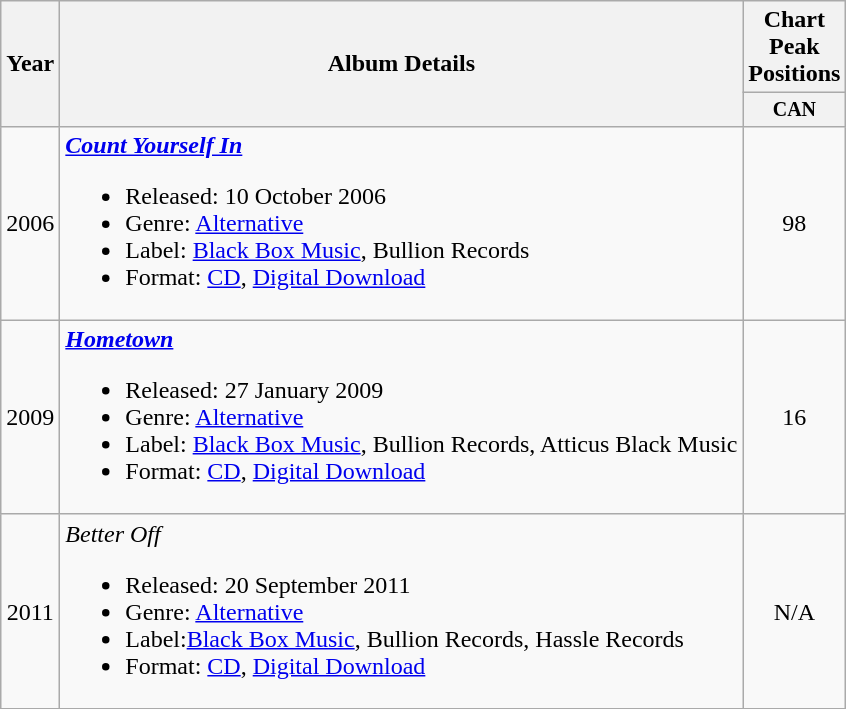<table class=wikitable style=text-align:center;>
<tr>
<th rowspan=2>Year</th>
<th rowspan=2>Album Details</th>
<th>Chart Peak Positions</th>
</tr>
<tr style=font-size:smaller;>
<th width=50>CAN</th>
</tr>
<tr>
<td>2006</td>
<td align=left><strong><em><a href='#'>Count Yourself In</a></em></strong><br><ul><li>Released: 10 October 2006</li><li>Genre: <a href='#'>Alternative</a></li><li>Label: <a href='#'>Black Box Music</a>, Bullion Records</li><li>Format: <a href='#'>CD</a>, <a href='#'>Digital Download</a></li></ul></td>
<td>98</td>
</tr>
<tr>
<td>2009</td>
<td align=left><strong><em><a href='#'>Hometown</a></em></strong><br><ul><li>Released: 27 January 2009</li><li>Genre: <a href='#'>Alternative</a></li><li>Label: <a href='#'>Black Box Music</a>, Bullion Records, Atticus Black Music</li><li>Format: <a href='#'>CD</a>, <a href='#'>Digital Download</a></li></ul></td>
<td>16</td>
</tr>
<tr>
<td>2011</td>
<td align=left><em>Better Off</em><br><ul><li>Released: 20 September 2011</li><li>Genre: <a href='#'>Alternative</a></li><li>Label:<a href='#'>Black Box Music</a>, Bullion Records, Hassle Records</li><li>Format: <a href='#'>CD</a>, <a href='#'>Digital Download</a></li></ul></td>
<td>N/A</td>
</tr>
</table>
